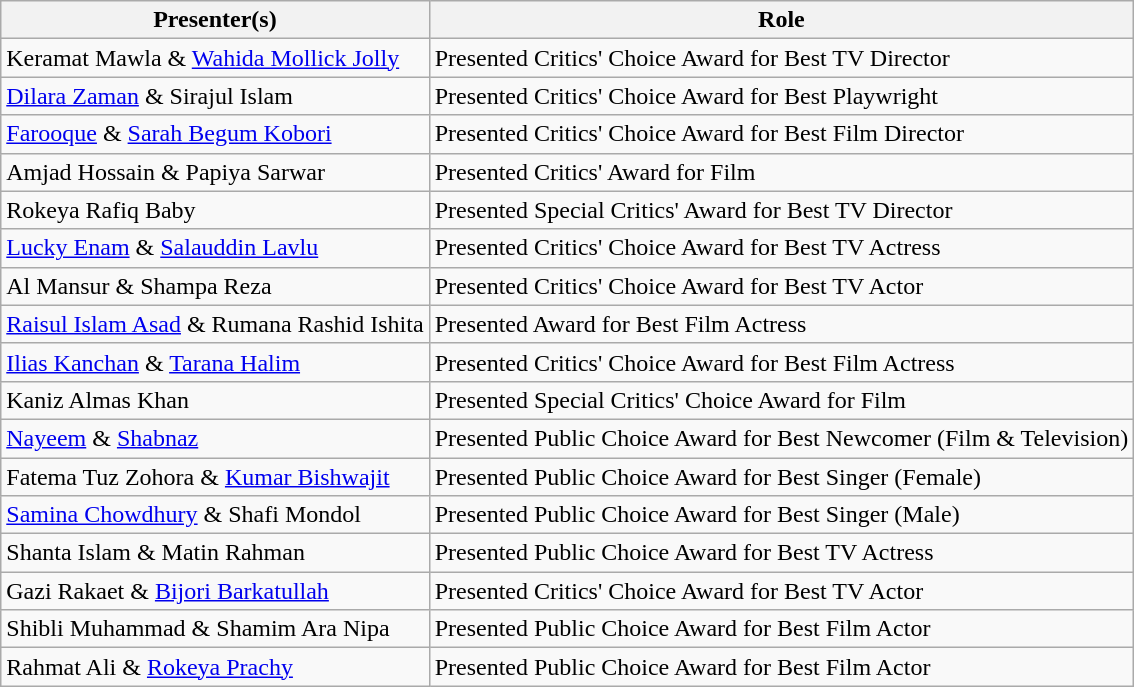<table class="wikitable">
<tr>
<th>Presenter(s)</th>
<th>Role</th>
</tr>
<tr>
<td>Keramat Mawla & <a href='#'>Wahida Mollick Jolly</a></td>
<td>Presented Critics' Choice Award for Best TV Director</td>
</tr>
<tr>
<td><a href='#'>Dilara Zaman</a> &  Sirajul Islam</td>
<td>Presented Critics' Choice Award for Best Playwright</td>
</tr>
<tr>
<td><a href='#'>Farooque</a> & <a href='#'>Sarah Begum Kobori</a></td>
<td>Presented Critics' Choice Award for Best Film Director</td>
</tr>
<tr>
<td>Amjad Hossain & Papiya Sarwar</td>
<td>Presented Critics' Award for Film</td>
</tr>
<tr>
<td>Rokeya Rafiq Baby</td>
<td>Presented Special Critics' Award for Best TV Director</td>
</tr>
<tr>
<td><a href='#'>Lucky Enam</a> & <a href='#'>Salauddin Lavlu</a></td>
<td>Presented Critics' Choice Award for Best TV Actress</td>
</tr>
<tr>
<td>Al Mansur & Shampa Reza</td>
<td>Presented Critics' Choice Award for Best TV Actor</td>
</tr>
<tr>
<td><a href='#'>Raisul Islam Asad</a> & Rumana Rashid Ishita</td>
<td>Presented Award for Best Film Actress</td>
</tr>
<tr>
<td><a href='#'>Ilias Kanchan</a> & <a href='#'>Tarana Halim</a></td>
<td>Presented Critics' Choice Award for Best Film Actress</td>
</tr>
<tr>
<td>Kaniz Almas Khan</td>
<td>Presented Special Critics' Choice Award for Film</td>
</tr>
<tr>
<td><a href='#'>Nayeem</a> & <a href='#'>Shabnaz</a></td>
<td>Presented Public Choice Award for Best Newcomer (Film & Television)</td>
</tr>
<tr>
<td>Fatema Tuz Zohora & <a href='#'>Kumar Bishwajit</a></td>
<td>Presented Public Choice Award for Best Singer (Female)</td>
</tr>
<tr>
<td><a href='#'>Samina Chowdhury</a> & Shafi Mondol</td>
<td>Presented Public Choice Award for Best Singer (Male)</td>
</tr>
<tr>
<td>Shanta Islam & Matin Rahman</td>
<td>Presented Public Choice Award for Best TV Actress</td>
</tr>
<tr>
<td>Gazi Rakaet & <a href='#'>Bijori Barkatullah</a></td>
<td>Presented Critics' Choice Award for Best TV Actor</td>
</tr>
<tr>
<td>Shibli Muhammad & Shamim Ara Nipa</td>
<td>Presented Public Choice Award for Best Film Actor</td>
</tr>
<tr>
<td>Rahmat Ali & <a href='#'>Rokeya Prachy</a></td>
<td>Presented Public Choice Award for Best Film Actor</td>
</tr>
</table>
